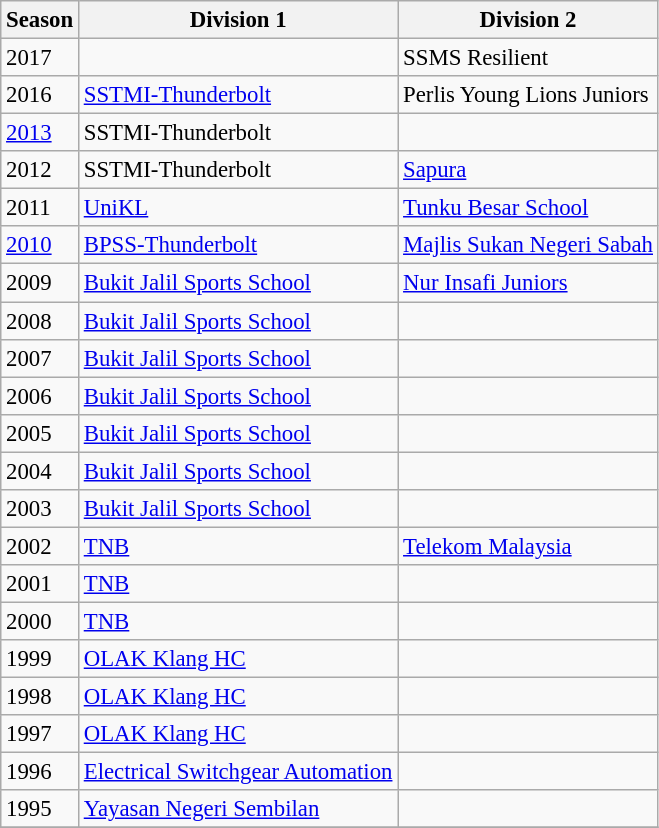<table class="wikitable" style="font-size:95%;">
<tr>
<th>Season</th>
<th>Division 1</th>
<th>Division 2</th>
</tr>
<tr>
<td>2017</td>
<td></td>
<td>SSMS Resilient</td>
</tr>
<tr>
<td>2016</td>
<td> <a href='#'>SSTMI-Thunderbolt</a></td>
<td> Perlis Young Lions Juniors</td>
</tr>
<tr>
<td><a href='#'>2013</a></td>
<td> SSTMI-Thunderbolt</td>
<td></td>
</tr>
<tr>
<td>2012</td>
<td> SSTMI-Thunderbolt</td>
<td> <a href='#'>Sapura</a></td>
</tr>
<tr>
<td>2011</td>
<td> <a href='#'>UniKL</a></td>
<td> <a href='#'>Tunku Besar School</a></td>
</tr>
<tr>
<td><a href='#'>2010</a></td>
<td> <a href='#'>BPSS-Thunderbolt</a></td>
<td> <a href='#'>Majlis Sukan Negeri Sabah</a></td>
</tr>
<tr>
<td>2009</td>
<td> <a href='#'>Bukit Jalil Sports School</a></td>
<td> <a href='#'>Nur Insafi Juniors</a></td>
</tr>
<tr>
<td>2008</td>
<td> <a href='#'>Bukit Jalil Sports School</a></td>
<td></td>
</tr>
<tr>
<td>2007</td>
<td> <a href='#'>Bukit Jalil Sports School</a></td>
<td></td>
</tr>
<tr>
<td>2006</td>
<td> <a href='#'>Bukit Jalil Sports School</a></td>
<td></td>
</tr>
<tr>
<td>2005</td>
<td> <a href='#'>Bukit Jalil Sports School</a></td>
<td></td>
</tr>
<tr>
<td>2004</td>
<td> <a href='#'>Bukit Jalil Sports School</a></td>
<td></td>
</tr>
<tr>
<td>2003</td>
<td> <a href='#'>Bukit Jalil Sports School</a></td>
<td></td>
</tr>
<tr>
<td>2002</td>
<td> <a href='#'>TNB</a></td>
<td> <a href='#'>Telekom Malaysia</a></td>
</tr>
<tr>
<td>2001</td>
<td> <a href='#'>TNB</a></td>
<td></td>
</tr>
<tr>
<td>2000</td>
<td> <a href='#'>TNB</a></td>
<td></td>
</tr>
<tr>
<td>1999</td>
<td> <a href='#'>OLAK Klang HC</a></td>
<td></td>
</tr>
<tr>
<td>1998</td>
<td> <a href='#'>OLAK Klang HC</a></td>
<td></td>
</tr>
<tr>
<td>1997</td>
<td> <a href='#'>OLAK Klang HC</a></td>
<td></td>
</tr>
<tr>
<td>1996</td>
<td> <a href='#'>Electrical Switchgear Automation</a></td>
<td></td>
</tr>
<tr>
<td>1995</td>
<td> <a href='#'>Yayasan Negeri Sembilan</a></td>
<td></td>
</tr>
<tr>
</tr>
</table>
